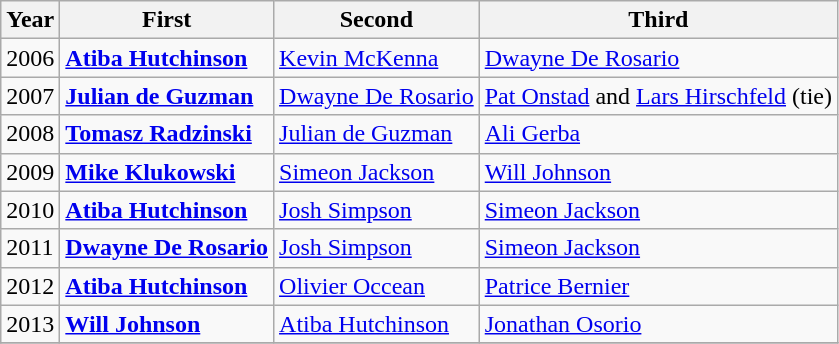<table class="wikitable">
<tr>
<th>Year</th>
<th>First</th>
<th>Second</th>
<th>Third</th>
</tr>
<tr>
<td>2006</td>
<td><strong><a href='#'>Atiba Hutchinson</a></strong></td>
<td><a href='#'>Kevin McKenna</a></td>
<td><a href='#'>Dwayne De Rosario</a></td>
</tr>
<tr>
<td>2007</td>
<td><strong><a href='#'>Julian de Guzman</a></strong></td>
<td><a href='#'>Dwayne De Rosario</a></td>
<td><a href='#'>Pat Onstad</a> and <a href='#'>Lars Hirschfeld</a> (tie)</td>
</tr>
<tr>
<td>2008</td>
<td><strong><a href='#'>Tomasz Radzinski</a></strong></td>
<td><a href='#'>Julian de Guzman</a></td>
<td><a href='#'>Ali Gerba</a></td>
</tr>
<tr>
<td>2009</td>
<td><strong><a href='#'>Mike Klukowski</a></strong></td>
<td><a href='#'>Simeon Jackson</a></td>
<td><a href='#'>Will Johnson</a></td>
</tr>
<tr>
<td>2010</td>
<td><strong><a href='#'>Atiba Hutchinson</a></strong></td>
<td><a href='#'>Josh Simpson</a></td>
<td><a href='#'>Simeon Jackson</a></td>
</tr>
<tr>
<td>2011</td>
<td><strong><a href='#'>Dwayne De Rosario</a></strong></td>
<td><a href='#'>Josh Simpson</a></td>
<td><a href='#'>Simeon Jackson</a></td>
</tr>
<tr>
<td>2012</td>
<td><strong><a href='#'>Atiba Hutchinson</a></strong></td>
<td><a href='#'>Olivier Occean</a></td>
<td><a href='#'>Patrice Bernier</a></td>
</tr>
<tr>
<td>2013</td>
<td><strong><a href='#'>Will Johnson</a></strong></td>
<td><a href='#'>Atiba Hutchinson</a></td>
<td><a href='#'>Jonathan Osorio</a></td>
</tr>
<tr>
</tr>
</table>
